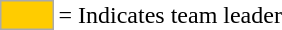<table>
<tr>
<td style="background-color:#FFCC00; border:1px solid #aaaaaa; width:2em;"></td>
<td>= Indicates team leader</td>
</tr>
</table>
